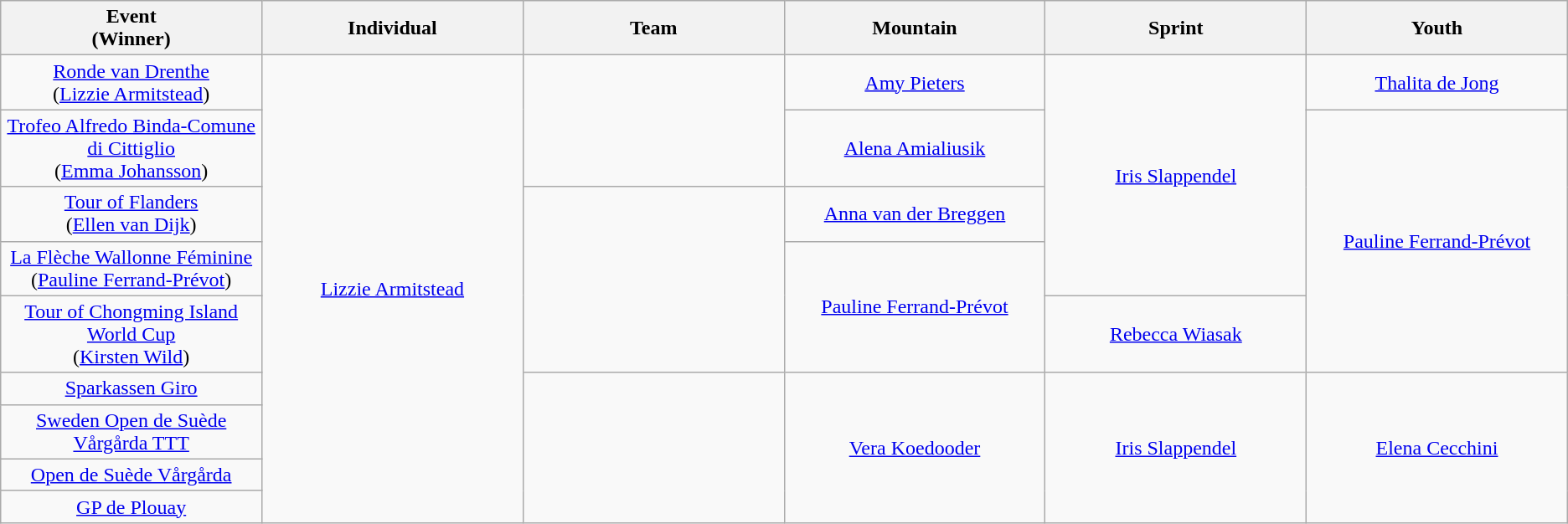<table class="wikitable" style="text-align: center;">
<tr>
<th style="width:16.67%;">Event<br>(Winner)</th>
<th style="width:16.67%;"><strong>Individual</strong><br></th>
<th style="width:16.67%;"><strong>Team</strong></th>
<th style="width:16.67%;"><strong>Mountain</strong></th>
<th style="width:16.67%;"><strong>Sprint</strong></th>
<th style="width:16.67%;"><strong>Youth</strong></th>
</tr>
<tr>
<td><a href='#'>Ronde van Drenthe</a><br>(<a href='#'>Lizzie Armitstead</a>)</td>
<td rowspan=9><a href='#'>Lizzie Armitstead</a></td>
<td rowspan=2></td>
<td><a href='#'>Amy Pieters</a></td>
<td rowspan=4><a href='#'>Iris Slappendel</a></td>
<td><a href='#'>Thalita de Jong</a></td>
</tr>
<tr>
<td><a href='#'>Trofeo Alfredo Binda-Comune di Cittiglio</a><br>(<a href='#'>Emma Johansson</a>)</td>
<td><a href='#'>Alena Amialiusik</a></td>
<td rowspan=4><a href='#'>Pauline Ferrand-Prévot</a></td>
</tr>
<tr>
<td><a href='#'>Tour of Flanders</a><br>(<a href='#'>Ellen van Dijk</a>)</td>
<td rowspan=3></td>
<td><a href='#'>Anna van der Breggen</a></td>
</tr>
<tr>
<td><a href='#'>La Flèche Wallonne Féminine</a><br>(<a href='#'>Pauline Ferrand-Prévot</a>)</td>
<td rowspan=2><a href='#'>Pauline Ferrand-Prévot</a></td>
</tr>
<tr>
<td><a href='#'>Tour of Chongming Island World Cup</a><br>(<a href='#'>Kirsten Wild</a>)</td>
<td><a href='#'>Rebecca Wiasak</a></td>
</tr>
<tr>
<td><a href='#'>Sparkassen Giro</a></td>
<td rowspan=4></td>
<td rowspan=4><a href='#'>Vera Koedooder</a></td>
<td rowspan=4><a href='#'>Iris Slappendel</a></td>
<td rowspan=4><a href='#'>Elena Cecchini</a></td>
</tr>
<tr>
<td><a href='#'>Sweden Open de Suède Vårgårda TTT</a></td>
</tr>
<tr>
<td><a href='#'>Open de Suède Vårgårda</a></td>
</tr>
<tr>
<td><a href='#'>GP de Plouay</a></td>
</tr>
</table>
